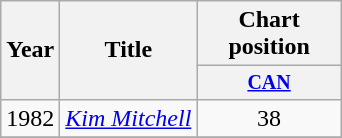<table class="wikitable">
<tr>
<th rowspan="2">Year</th>
<th rowspan="2">Title</th>
<th colspan="1">Chart position</th>
</tr>
<tr style="font-size: smaller;">
<th width="90"><a href='#'>CAN</a></th>
</tr>
<tr>
<td>1982</td>
<td><em><a href='#'>Kim Mitchell</a></em></td>
<td align="center">38</td>
</tr>
<tr>
</tr>
</table>
